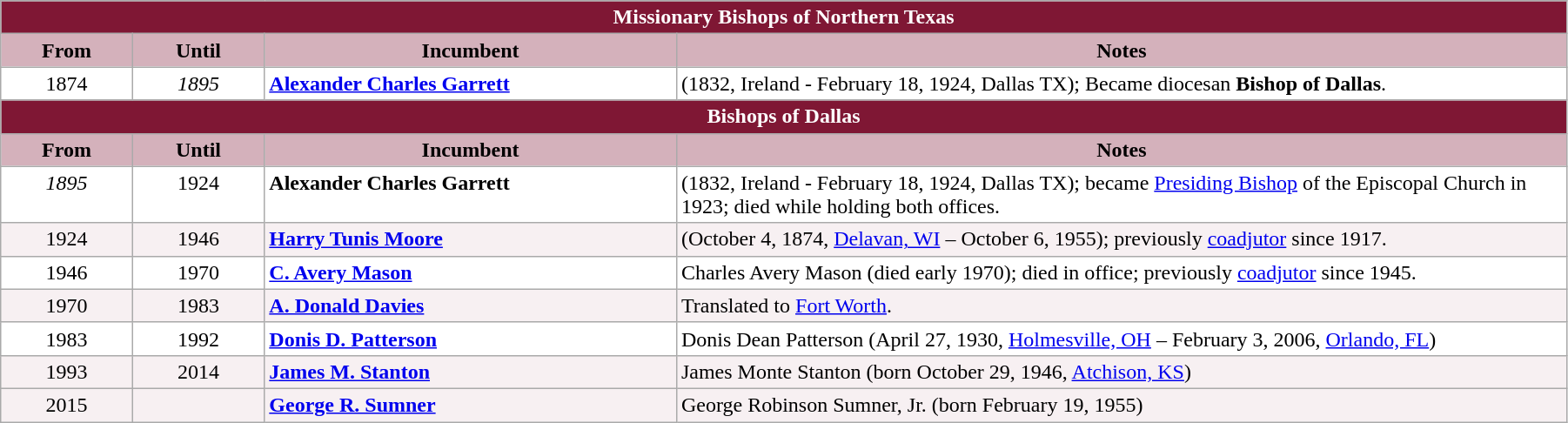<table class="wikitable" style="width: 95%;">
<tr>
<th colspan="4" style="background:#7f1734; color:white;">Missionary Bishops of Northern Texas</th>
</tr>
<tr>
<th style="background:#d4b1bb; width:8%;">From</th>
<th style="background:#d4b1bb; width:8%;">Until</th>
<th style="background:#d4b1bb; width:25%;">Incumbent</th>
<th style="background:#d4b1bb; width:54%;">Notes</th>
</tr>
<tr style="vertical-align:top; background:white;">
<td style="text-align: center;">1874</td>
<td style="text-align: center;"><em>1895</em></td>
<td><strong><a href='#'>Alexander Charles Garrett</a></strong></td>
<td>(1832, Ireland - February 18, 1924, Dallas TX); Became diocesan <strong>Bishop of Dallas</strong>.</td>
</tr>
<tr>
<th colspan="4" style="background:#7f1734; color:white;">Bishops of Dallas</th>
</tr>
<tr>
<th style="background:#d4b1bb; width:8%;">From</th>
<th style="background:#d4b1bb; width:8%;">Until</th>
<th style="background:#d4b1bb; width:25%;">Incumbent</th>
<th style="background:#d4b1bb; width:54%;">Notes</th>
</tr>
<tr style="vertical-align:top; background:white;">
<td style="text-align: center;"><em>1895</em></td>
<td style="text-align: center;">1924</td>
<td><strong>Alexander Charles Garrett</strong></td>
<td>(1832, Ireland - February 18, 1924, Dallas TX); became <a href='#'>Presiding Bishop</a> of the Episcopal Church in 1923; died while holding both offices.</td>
</tr>
<tr style="vertical-align:top; background:#f7f0f2;">
<td style="text-align: center;">1924</td>
<td style="text-align: center;">1946</td>
<td><strong><a href='#'>Harry Tunis Moore</a></strong></td>
<td>(October 4, 1874, <a href='#'>Delavan, WI</a> – October 6, 1955); previously <a href='#'>coadjutor</a> since 1917.</td>
</tr>
<tr style="vertical-align:top; background:white;">
<td style="text-align: center;">1946</td>
<td style="text-align: center;">1970</td>
<td><strong><a href='#'>C. Avery Mason</a></strong></td>
<td>Charles Avery Mason (died early 1970); died in office; previously <a href='#'>coadjutor</a> since 1945.</td>
</tr>
<tr style="vertical-align:top; background:#f7f0f2;">
<td style="text-align: center;">1970</td>
<td style="text-align: center;">1983</td>
<td><strong><a href='#'>A. Donald Davies</a></strong></td>
<td>Translated to <a href='#'>Fort Worth</a>.</td>
</tr>
<tr style="vertical-align:top; background:white;">
<td style="text-align: center;">1983</td>
<td style="text-align: center;">1992</td>
<td><strong><a href='#'>Donis D. Patterson</a></strong></td>
<td>Donis Dean Patterson (April 27, 1930, <a href='#'>Holmesville, OH</a> – February 3, 2006, <a href='#'>Orlando, FL</a>)</td>
</tr>
<tr style="vertical-align:top; background:#f7f0f2;">
<td style="text-align: center;">1993</td>
<td style="text-align: center;">2014</td>
<td><strong><a href='#'>James M. Stanton</a></strong></td>
<td>James Monte Stanton (born October 29, 1946, <a href='#'>Atchison, KS</a>)</td>
</tr>
<tr style="vertical-align:top; background:#f7f0f2;">
<td style="text-align: center;">2015</td>
<td style="text-align: center;"></td>
<td><strong><a href='#'>George R. Sumner</a></strong></td>
<td>George Robinson Sumner, Jr. (born February 19, 1955)</td>
</tr>
</table>
